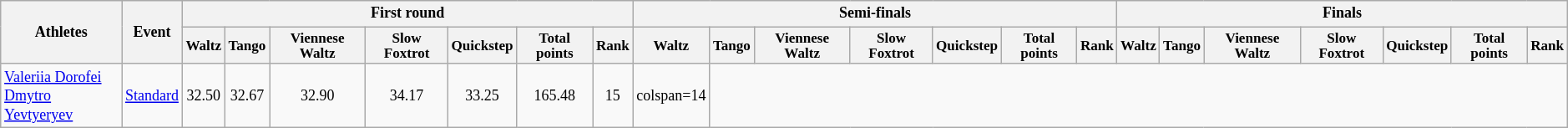<table class=wikitable style="font-size:75%">
<tr>
<th rowspan="2">Athletes</th>
<th rowspan="2">Event</th>
<th colspan="7">First round</th>
<th colspan="7">Semi-finals</th>
<th colspan="7">Finals</th>
</tr>
<tr style="font-size:95%">
<th>Waltz</th>
<th>Tango</th>
<th>Viennese Waltz</th>
<th>Slow Foxtrot</th>
<th>Quickstep</th>
<th>Total points</th>
<th>Rank</th>
<th>Waltz</th>
<th>Tango</th>
<th>Viennese Waltz</th>
<th>Slow Foxtrot</th>
<th>Quickstep</th>
<th>Total points</th>
<th>Rank</th>
<th>Waltz</th>
<th>Tango</th>
<th>Viennese Waltz</th>
<th>Slow Foxtrot</th>
<th>Quickstep</th>
<th>Total points</th>
<th>Rank</th>
</tr>
<tr align=center>
<td align=left><a href='#'>Valeriia Dorofei</a><br><a href='#'>Dmytro Yevtyeryev</a></td>
<td align=left><a href='#'>Standard</a></td>
<td>32.50</td>
<td>32.67</td>
<td>32.90</td>
<td>34.17</td>
<td>33.25</td>
<td>165.48</td>
<td>15</td>
<td>colspan=14 </td>
</tr>
</table>
